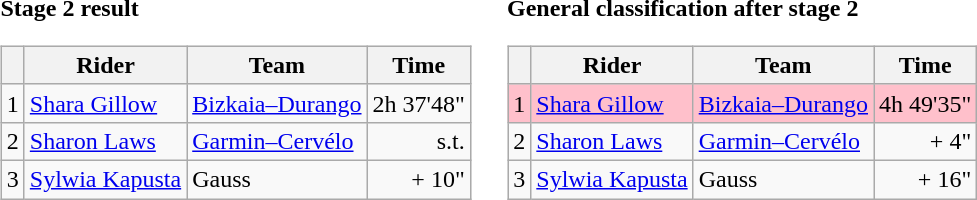<table>
<tr>
<td><strong>Stage 2 result</strong><br><table class="wikitable">
<tr>
<th></th>
<th>Rider</th>
<th>Team</th>
<th>Time</th>
</tr>
<tr>
<td>1</td>
<td> <a href='#'>Shara Gillow</a></td>
<td><a href='#'>Bizkaia–Durango</a></td>
<td align=right>2h 37'48"</td>
</tr>
<tr>
<td align=right>2</td>
<td> <a href='#'>Sharon Laws</a></td>
<td><a href='#'>Garmin–Cervélo</a></td>
<td align=right>s.t.</td>
</tr>
<tr>
<td align=right>3</td>
<td> <a href='#'>Sylwia Kapusta</a></td>
<td>Gauss</td>
<td align=right>+ 10"</td>
</tr>
</table>
</td>
<td></td>
<td><strong>General classification after stage 2</strong><br><table class="wikitable">
<tr>
<th></th>
<th>Rider</th>
<th>Team</th>
<th>Time</th>
</tr>
<tr bgcolor=#ffc0cb>
<td align=right>1</td>
<td> <a href='#'>Shara Gillow</a></td>
<td><a href='#'>Bizkaia–Durango</a></td>
<td align=right>4h 49'35"</td>
</tr>
<tr>
<td align=right>2</td>
<td> <a href='#'>Sharon Laws</a></td>
<td><a href='#'>Garmin–Cervélo</a></td>
<td align=right>+ 4"</td>
</tr>
<tr>
<td align=right>3</td>
<td> <a href='#'>Sylwia Kapusta</a></td>
<td>Gauss</td>
<td align=right>+ 16"</td>
</tr>
</table>
</td>
</tr>
</table>
